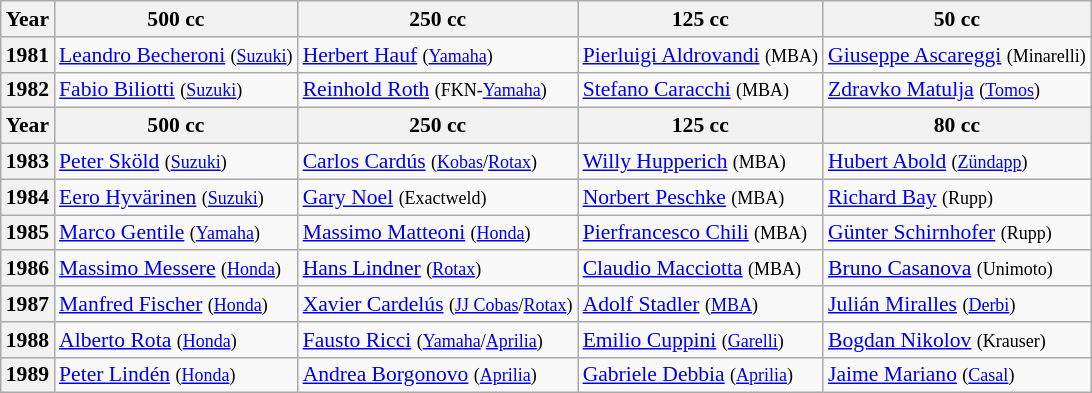<table class="wikitable" style="font-size: 90%;">
<tr>
<th>Year</th>
<th>500 cc</th>
<th>250 cc</th>
<th>125 cc</th>
<th>50 cc</th>
</tr>
<tr>
<th>1981</th>
<td> <a href='#'>Leandro Becheroni</a> <small>(<a href='#'>Suzuki</a>)</small></td>
<td> <a href='#'>Herbert Hauf</a> <small>(<a href='#'>Yamaha</a>)</small></td>
<td> <a href='#'>Pierluigi Aldrovandi</a> <small>(MBA)</small></td>
<td> <a href='#'>Giuseppe Ascareggi</a> <small>(Minarelli)</small></td>
</tr>
<tr>
<th>1982</th>
<td> <a href='#'>Fabio Biliotti</a> <small>(<a href='#'>Suzuki</a>)</small></td>
<td> <a href='#'>Reinhold Roth</a> <small>(FKN-<a href='#'>Yamaha</a>)</small></td>
<td> <a href='#'>Stefano Caracchi</a> <small>(MBA)</small></td>
<td> <a href='#'>Zdravko Matulja</a> <small>(<a href='#'>Tomos</a>)</small></td>
</tr>
<tr>
<th>Year</th>
<th>500 cc</th>
<th>250 cc</th>
<th>125 cc</th>
<th>80 cc</th>
</tr>
<tr>
<th>1983</th>
<td> <a href='#'>Peter Sköld</a> <small>(<a href='#'>Suzuki</a>)</small></td>
<td> <a href='#'>Carlos Cardús</a> <small>(<a href='#'>Kobas</a>/<a href='#'>Rotax</a>)</small></td>
<td> <a href='#'>Willy Hupperich</a> <small>(MBA)</small></td>
<td> <a href='#'>Hubert Abold</a> <small>(<a href='#'>Zündapp</a>)</small></td>
</tr>
<tr>
<th>1984</th>
<td> <a href='#'>Eero Hyvärinen</a> <small>(<a href='#'>Suzuki</a>)</small></td>
<td> <a href='#'>Gary Noel</a> <small>(Exactweld)</small></td>
<td> <a href='#'>Norbert Peschke</a> <small>(MBA)</small></td>
<td> <a href='#'>Richard Bay</a> <small>(Rupp)</small></td>
</tr>
<tr>
<th>1985</th>
<td> <a href='#'>Marco Gentile</a> <small>(<a href='#'>Yamaha</a>)</small></td>
<td> <a href='#'>Massimo Matteoni</a> <small>(<a href='#'>Honda</a>)</small></td>
<td> <a href='#'>Pierfrancesco Chili</a> <small>(MBA)</small></td>
<td> <a href='#'>Günter Schirnhofer</a> <small>(Rupp)</small></td>
</tr>
<tr>
<th>1986</th>
<td> <a href='#'>Massimo Messere</a> <small>(<a href='#'>Honda</a>)</small></td>
<td> <a href='#'>Hans Lindner</a> <small>(<a href='#'>Rotax</a>)</small></td>
<td> <a href='#'>Claudio Macciotta</a> <small>(MBA)</small></td>
<td> <a href='#'>Bruno Casanova</a> <small>(Unimoto)</small></td>
</tr>
<tr>
<th>1987</th>
<td> <a href='#'>Manfred Fischer</a> <small>(<a href='#'>Honda</a>)</small></td>
<td> <a href='#'>Xavier Cardelús</a> <small>(<a href='#'>JJ Cobas</a>/<a href='#'>Rotax</a>)</small></td>
<td> <a href='#'>Adolf Stadler</a> <small>(<a href='#'>MBA</a>)</small></td>
<td> <a href='#'>Julián Miralles</a> <small>(<a href='#'>Derbi</a>)</small></td>
</tr>
<tr>
<th>1988</th>
<td> <a href='#'>Alberto Rota</a> <small>(<a href='#'>Honda</a>)</small></td>
<td> <a href='#'>Fausto Ricci</a> <small>(<a href='#'>Yamaha</a>/<a href='#'>Aprilia</a>)</small></td>
<td> <a href='#'>Emilio Cuppini</a> <small>(<a href='#'>Garelli</a>)</small></td>
<td> <a href='#'>Bogdan Nikolov</a> <small>(Krauser)</small></td>
</tr>
<tr>
<th>1989</th>
<td> <a href='#'>Peter Lindén</a> <small>(<a href='#'>Honda</a>)</small></td>
<td> <a href='#'>Andrea Borgonovo</a> <small>(<a href='#'>Aprilia</a>)</small></td>
<td> <a href='#'>Gabriele Debbia</a> <small>(<a href='#'>Aprilia</a>)</small></td>
<td> <a href='#'>Jaime Mariano</a> <small>(<a href='#'>Casal</a>)</small></td>
</tr>
</table>
